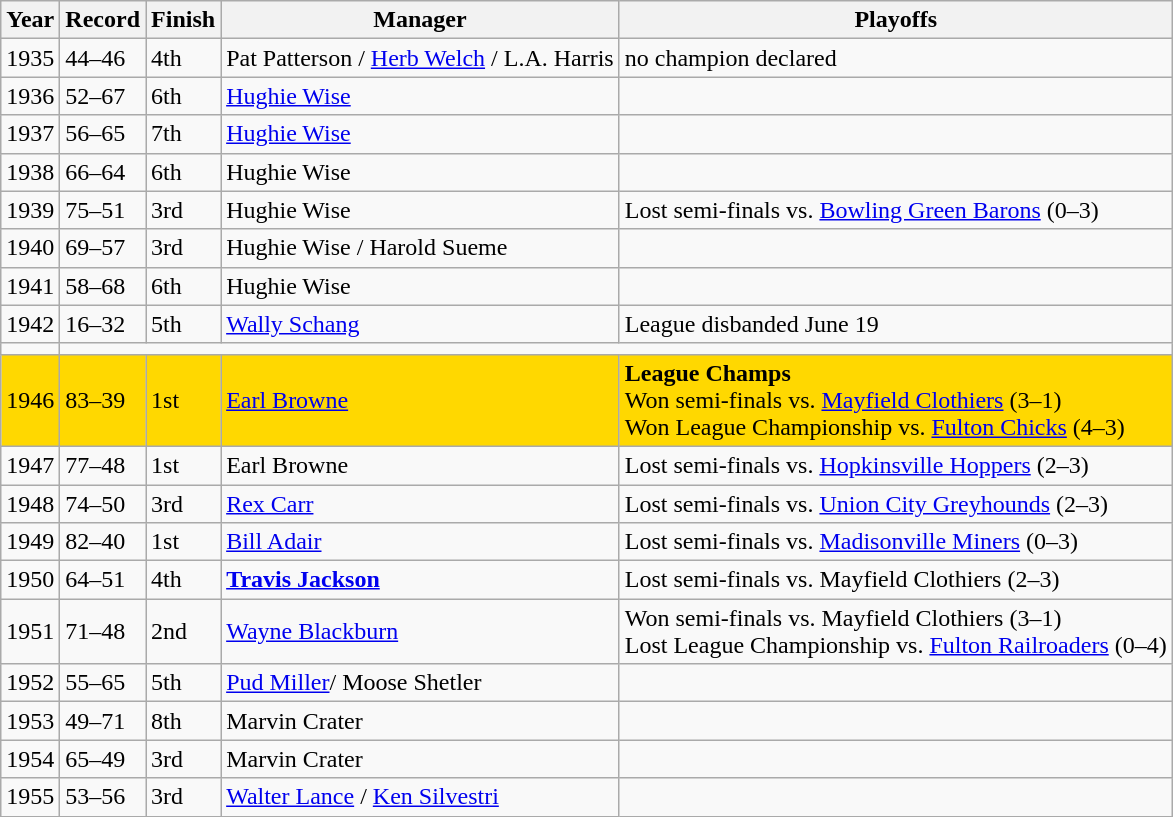<table class="wikitable">
<tr>
<th>Year</th>
<th>Record</th>
<th>Finish</th>
<th>Manager</th>
<th>Playoffs</th>
</tr>
<tr>
<td>1935</td>
<td>44–46</td>
<td>4th</td>
<td>Pat Patterson / <a href='#'>Herb Welch</a> / L.A. Harris</td>
<td>no champion declared</td>
</tr>
<tr>
<td>1936</td>
<td>52–67</td>
<td>6th</td>
<td><a href='#'>Hughie Wise</a></td>
<td></td>
</tr>
<tr>
<td>1937</td>
<td>56–65</td>
<td>7th</td>
<td><a href='#'>Hughie Wise</a></td>
<td></td>
</tr>
<tr>
<td>1938</td>
<td>66–64</td>
<td>6th</td>
<td>Hughie Wise</td>
<td></td>
</tr>
<tr>
<td>1939</td>
<td>75–51</td>
<td>3rd</td>
<td>Hughie Wise</td>
<td>Lost semi-finals vs. <a href='#'>Bowling Green Barons</a> (0–3)</td>
</tr>
<tr>
<td>1940</td>
<td>69–57</td>
<td>3rd</td>
<td>Hughie Wise / Harold Sueme</td>
<td></td>
</tr>
<tr>
<td>1941</td>
<td>58–68</td>
<td>6th</td>
<td>Hughie Wise</td>
<td></td>
</tr>
<tr>
<td>1942</td>
<td>16–32</td>
<td>5th</td>
<td><a href='#'>Wally Schang</a></td>
<td>League disbanded June 19</td>
</tr>
<tr>
<td></td>
</tr>
<tr bgcolor="#FFD800">
<td>1946</td>
<td>83–39</td>
<td>1st</td>
<td><a href='#'>Earl Browne</a></td>
<td><strong>League Champs</strong><br>Won semi-finals vs. <a href='#'>Mayfield Clothiers</a> (3–1)<br> Won League Championship vs. <a href='#'>Fulton Chicks</a> (4–3)</td>
</tr>
<tr>
<td>1947</td>
<td>77–48</td>
<td>1st</td>
<td>Earl Browne</td>
<td>Lost semi-finals vs. <a href='#'>Hopkinsville Hoppers</a> (2–3)</td>
</tr>
<tr>
<td>1948</td>
<td>74–50</td>
<td>3rd</td>
<td><a href='#'>Rex Carr</a></td>
<td>Lost semi-finals vs. <a href='#'>Union City Greyhounds</a> (2–3)</td>
</tr>
<tr>
<td>1949</td>
<td>82–40</td>
<td>1st</td>
<td><a href='#'>Bill Adair</a></td>
<td>Lost semi-finals vs. <a href='#'>Madisonville Miners</a> (0–3)</td>
</tr>
<tr>
<td>1950</td>
<td>64–51</td>
<td>4th</td>
<td><strong><a href='#'>Travis Jackson</a></strong></td>
<td>Lost semi-finals vs. Mayfield Clothiers (2–3)</td>
</tr>
<tr>
<td>1951</td>
<td>71–48</td>
<td>2nd</td>
<td><a href='#'>Wayne Blackburn</a></td>
<td>Won semi-finals vs. Mayfield Clothiers (3–1)<br> Lost League Championship vs. <a href='#'>Fulton Railroaders</a> (0–4)</td>
</tr>
<tr>
<td>1952</td>
<td>55–65</td>
<td>5th</td>
<td><a href='#'>Pud Miller</a>/ Moose Shetler</td>
<td></td>
</tr>
<tr>
<td>1953</td>
<td>49–71</td>
<td>8th</td>
<td>Marvin Crater</td>
<td></td>
</tr>
<tr>
<td>1954</td>
<td>65–49</td>
<td>3rd</td>
<td>Marvin Crater</td>
<td></td>
</tr>
<tr>
<td>1955</td>
<td>53–56</td>
<td>3rd</td>
<td><a href='#'>Walter Lance</a> / <a href='#'>Ken Silvestri</a></td>
<td></td>
</tr>
</table>
